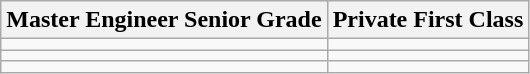<table class="wikitable" style="text-align:center">
<tr>
<th>Master Engineer Senior Grade</th>
<th>Private First Class</th>
</tr>
<tr>
<td></td>
<td></td>
</tr>
<tr>
<td></td>
<td></td>
</tr>
<tr>
<td></td>
<td></td>
</tr>
</table>
